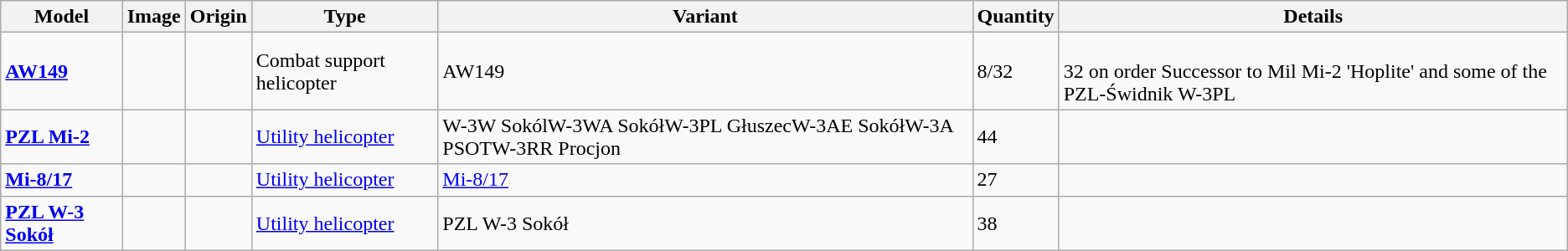<table class="wikitable">
<tr>
<th>Model</th>
<th>Image</th>
<th>Origin</th>
<th>Type</th>
<th>Variant</th>
<th>Quantity</th>
<th>Details</th>
</tr>
<tr>
<td><a href='#'><strong>AW149</strong></a></td>
<td></td>
<td><small></small><small></small></td>
<td>Combat support helicopter</td>
<td>AW149</td>
<td>8/32</td>
<td><br>32 on order 
Successor to Mil Mi-2 'Hoplite' and some of the PZL-Świdnik W-3PL </td>
</tr>
<tr>
<td><strong><a href='#'>PZL Mi-2</a></strong></td>
<td></td>
<td><small></small></td>
<td><a href='#'>Utility helicopter</a></td>
<td>W-3W SokólW-3WA SokółW-3PL GłuszecW-3AE SokółW-3A PSOTW-3RR Procjon</td>
<td>44</td>
<td></td>
</tr>
<tr>
<td><a href='#'><strong>Mi-8/17</strong></a></td>
<td><br></td>
<td><small></small></td>
<td><a href='#'>Utility helicopter</a></td>
<td><a href='#'>Mi-8/17</a></td>
<td>27</td>
<td></td>
</tr>
<tr>
<td><strong><a href='#'>PZL W-3 Sokół</a></strong></td>
<td></td>
<td><small></small></td>
<td><a href='#'>Utility helicopter</a></td>
<td>PZL W-3 Sokół</td>
<td>38</td>
<td></td>
</tr>
</table>
